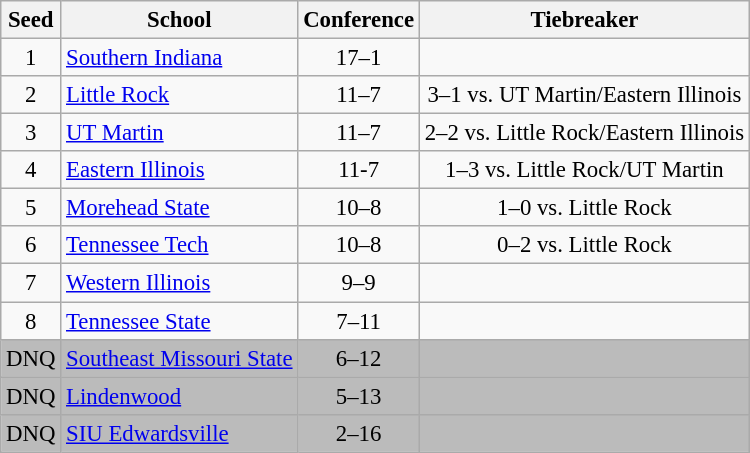<table class="wikitable sortable" style="white-space:nowrap; font-size:95%; text-align:center">
<tr>
<th>Seed</th>
<th>School</th>
<th>Conference</th>
<th>Tiebreaker</th>
</tr>
<tr>
<td>1</td>
<td align="left"><a href='#'>Southern Indiana</a></td>
<td>17–1</td>
<td></td>
</tr>
<tr>
<td>2</td>
<td align="left"><a href='#'>Little Rock</a></td>
<td>11–7</td>
<td>3–1 vs. UT Martin/Eastern Illinois</td>
</tr>
<tr>
<td>3</td>
<td align="left"><a href='#'>UT Martin</a></td>
<td>11–7</td>
<td>2–2 vs. Little Rock/Eastern Illinois</td>
</tr>
<tr>
<td>4</td>
<td align="left"><a href='#'>Eastern Illinois</a></td>
<td>11-7</td>
<td>1–3 vs. Little Rock/UT Martin</td>
</tr>
<tr>
<td>5</td>
<td align="left"><a href='#'>Morehead State</a></td>
<td>10–8</td>
<td>1–0 vs. Little Rock</td>
</tr>
<tr>
<td>6</td>
<td align="left"><a href='#'>Tennessee Tech</a></td>
<td>10–8</td>
<td>0–2 vs. Little Rock</td>
</tr>
<tr>
<td>7</td>
<td align="left"><a href='#'>Western Illinois</a></td>
<td>9–9</td>
<td></td>
</tr>
<tr>
<td>8</td>
<td align="left"><a href='#'>Tennessee State</a></td>
<td>7–11</td>
<td></td>
</tr>
<tr bgcolor="#bbbbbb">
<td>DNQ</td>
<td align="left"><a href='#'>Southeast Missouri State</a></td>
<td>6–12</td>
<td></td>
</tr>
<tr bgcolor="#bbbbbb">
<td>DNQ</td>
<td align="left"><a href='#'>Lindenwood</a></td>
<td>5–13</td>
<td></td>
</tr>
<tr bgcolor="#bbbbbb">
<td>DNQ</td>
<td align="left"><a href='#'>SIU Edwardsville</a></td>
<td>2–16</td>
<td></td>
</tr>
</table>
